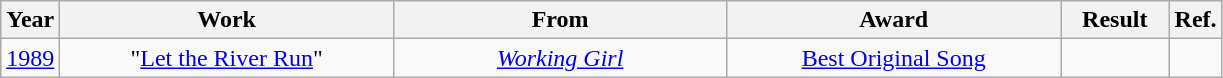<table class="wikitable">
<tr>
<th style="width:25px;">Year</th>
<th style="width:215px;">Work</th>
<th style="width:215px;">From</th>
<th style="width:215px;">Award</th>
<th width="65">Result</th>
<th width="20">Ref.</th>
</tr>
<tr>
<td align="center"><a href='#'>1989</a></td>
<td align="center">"<a href='#'>Let the River Run</a>"</td>
<td align="center"><em><a href='#'>Working Girl</a></em></td>
<td align="center"><a href='#'>Best Original Song</a></td>
<td></td>
<td align="center"></td>
</tr>
</table>
